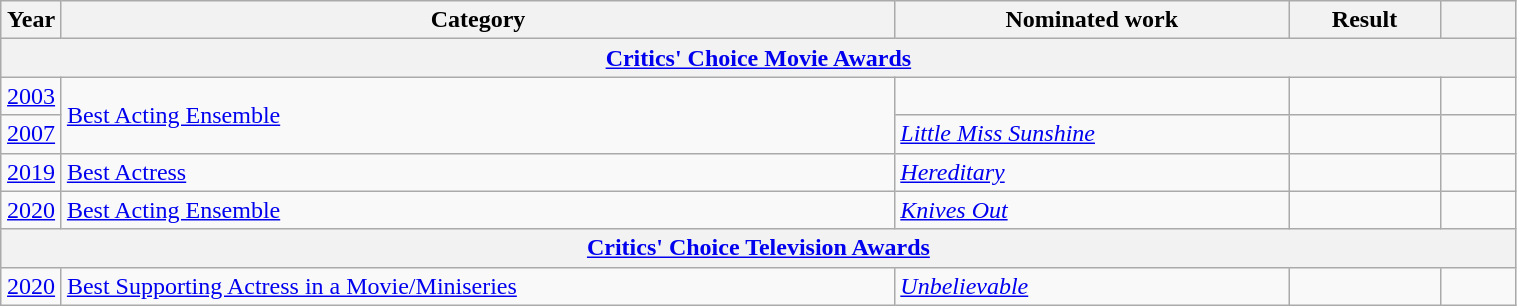<table class="wikitable" style="width:80%;">
<tr>
<th style="width:4%;">Year</th>
<th style="width:55%;">Category</th>
<th style="width:26%;">Nominated work</th>
<th style="width:10%;">Result</th>
<th width=5%></th>
</tr>
<tr>
<th colspan="5"><a href='#'>Critics' Choice Movie Awards</a></th>
</tr>
<tr>
<td align="center"><a href='#'>2003</a></td>
<td rowspan=2><a href='#'>Best Acting Ensemble</a></td>
<td></td>
<td></td>
<td style="text-align:center;"></td>
</tr>
<tr>
<td align="center"><a href='#'>2007</a></td>
<td><em><a href='#'>Little Miss Sunshine</a></em></td>
<td></td>
<td style="text-align:center;"></td>
</tr>
<tr>
<td align="center"><a href='#'>2019</a></td>
<td><a href='#'>Best Actress</a></td>
<td><em><a href='#'>Hereditary</a></em></td>
<td></td>
<td style="text-align:center;"></td>
</tr>
<tr>
<td align="center"><a href='#'>2020</a></td>
<td rowspan=1><a href='#'>Best Acting Ensemble</a></td>
<td><em><a href='#'>Knives Out</a></em></td>
<td></td>
<td style="text-align:center;"></td>
</tr>
<tr>
<th colspan="5"><a href='#'>Critics' Choice Television Awards</a></th>
</tr>
<tr>
<td align="center"><a href='#'>2020</a></td>
<td><a href='#'>Best Supporting Actress in a Movie/Miniseries</a></td>
<td><em><a href='#'>Unbelievable</a></em></td>
<td></td>
<td style="text-align:center;"></td>
</tr>
</table>
